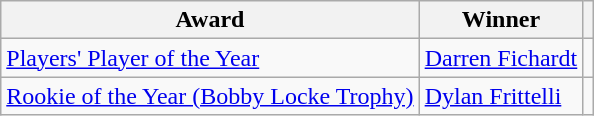<table class="wikitable">
<tr>
<th>Award</th>
<th>Winner</th>
<th></th>
</tr>
<tr>
<td><a href='#'>Players' Player of the Year</a></td>
<td> <a href='#'>Darren Fichardt</a></td>
<td></td>
</tr>
<tr>
<td><a href='#'>Rookie of the Year (Bobby Locke Trophy)</a></td>
<td> <a href='#'>Dylan Frittelli</a></td>
<td></td>
</tr>
</table>
